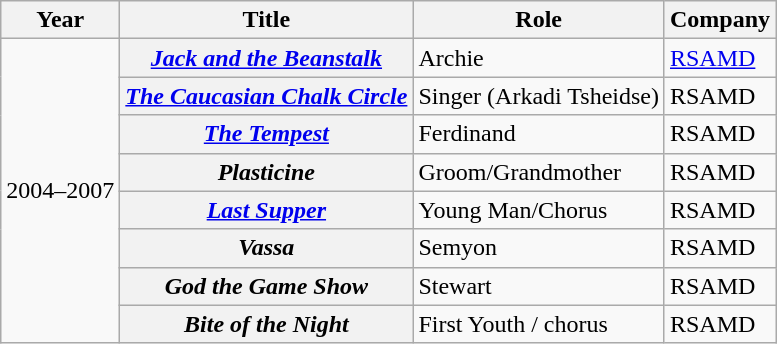<table class="wikitable plainrowheaders sortable">
<tr>
<th scope="col">Year</th>
<th scope="col">Title</th>
<th scope="col">Role</th>
<th scope="col">Company</th>
</tr>
<tr>
<td rowspan="8">2004–2007</td>
<th scope="row"><em><a href='#'>Jack and the Beanstalk</a></em></th>
<td>Archie</td>
<td><a href='#'>RSAMD</a></td>
</tr>
<tr>
<th scope="row" data-sort-value="Caucasian Chalkk Circle, The"><em><a href='#'>The Caucasian Chalk Circle</a></em></th>
<td>Singer (Arkadi Tsheidse)</td>
<td>RSAMD</td>
</tr>
<tr>
<th scope="row" data-sort-value="Tempest, The"><em><a href='#'>The Tempest</a></em></th>
<td>Ferdinand</td>
<td>RSAMD</td>
</tr>
<tr>
<th scope="row"><em>Plasticine</em></th>
<td>Groom/Grandmother</td>
<td>RSAMD</td>
</tr>
<tr>
<th scope="row"><em><a href='#'>Last Supper</a></em></th>
<td>Young Man/Chorus</td>
<td>RSAMD</td>
</tr>
<tr>
<th scope="row"><em>Vassa</em></th>
<td>Semyon</td>
<td>RSAMD</td>
</tr>
<tr>
<th scope="row"><em>God the Game Show</em></th>
<td>Stewart</td>
<td>RSAMD</td>
</tr>
<tr>
<th scope="row"><em>Bite of the Night</em></th>
<td>First Youth / chorus</td>
<td>RSAMD</td>
</tr>
</table>
